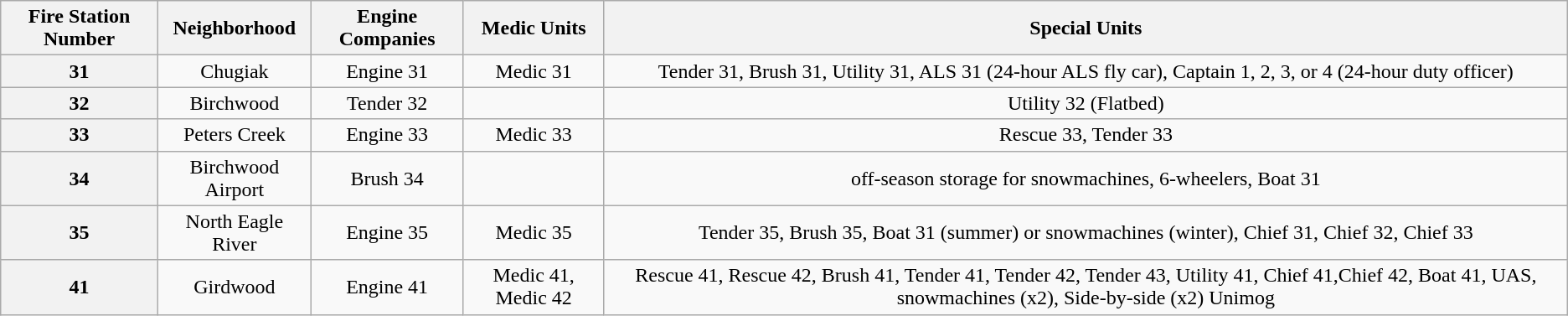<table class="wikitable" style="text-align:center;">
<tr>
<th>Fire Station Number</th>
<th>Neighborhood</th>
<th>Engine Companies</th>
<th>Medic Units</th>
<th>Special Units</th>
</tr>
<tr>
<th>31</th>
<td>Chugiak</td>
<td>Engine 31</td>
<td>Medic 31</td>
<td>Tender 31, Brush 31, Utility 31, ALS 31 (24-hour ALS fly car), Captain 1, 2, 3, or 4 (24-hour duty officer)</td>
</tr>
<tr>
<th>32</th>
<td>Birchwood</td>
<td>Tender 32</td>
<td></td>
<td>Utility 32 (Flatbed)</td>
</tr>
<tr>
<th>33</th>
<td>Peters Creek</td>
<td>Engine 33</td>
<td>Medic 33</td>
<td>Rescue 33, Tender 33</td>
</tr>
<tr>
<th>34</th>
<td>Birchwood Airport</td>
<td>Brush 34</td>
<td></td>
<td>off-season storage for snowmachines, 6-wheelers, Boat 31</td>
</tr>
<tr>
<th>35</th>
<td>North Eagle River</td>
<td>Engine 35</td>
<td>Medic 35</td>
<td>Tender 35, Brush 35, Boat 31 (summer) or snowmachines (winter), Chief 31, Chief 32, Chief 33</td>
</tr>
<tr>
<th>41</th>
<td>Girdwood</td>
<td>Engine 41</td>
<td>Medic 41, Medic 42</td>
<td>Rescue 41, Rescue 42, Brush 41, Tender 41, Tender 42, Tender 43, Utility 41, Chief 41,Chief 42, Boat 41, UAS, snowmachines (x2), Side-by-side (x2) Unimog</td>
</tr>
</table>
